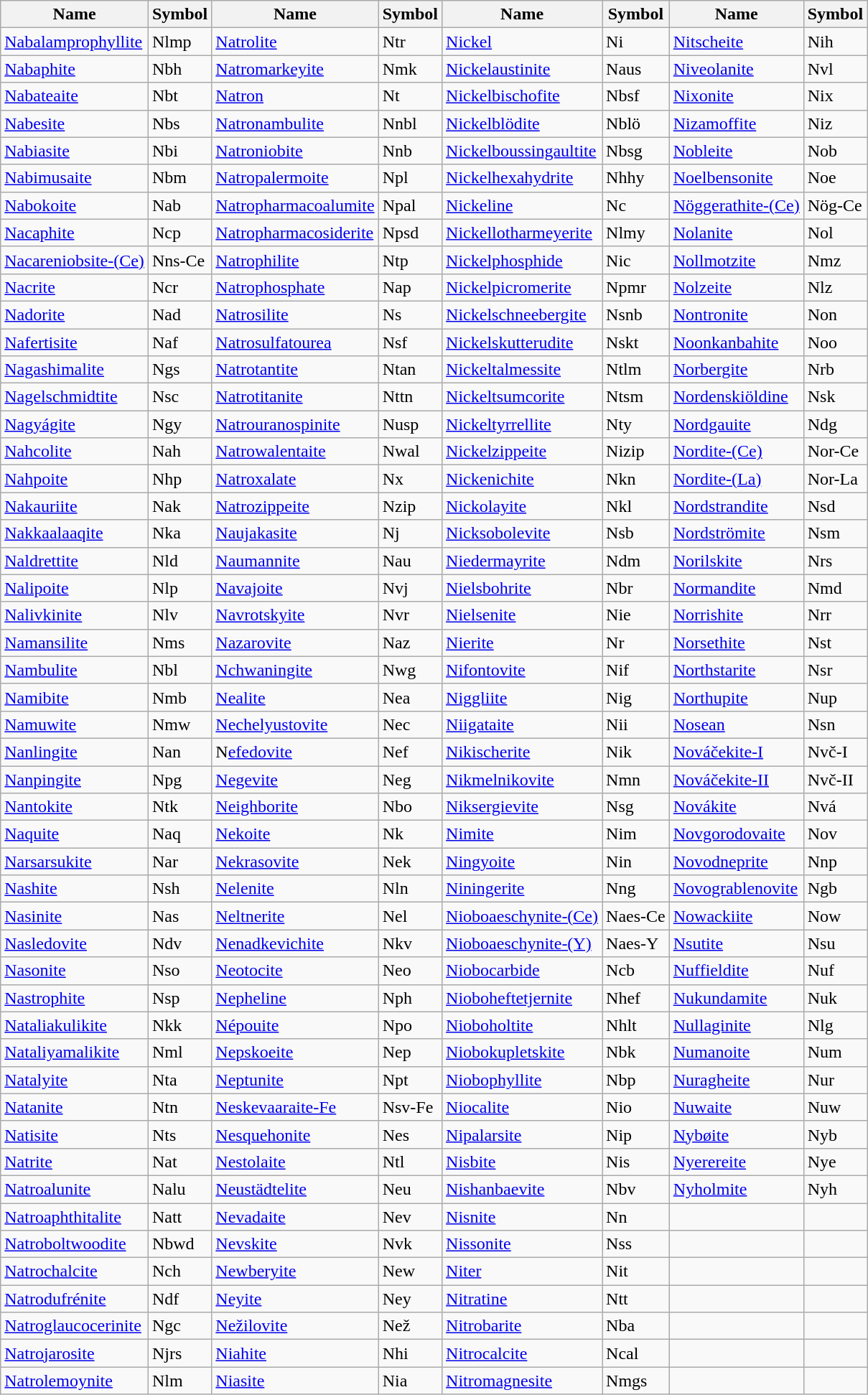<table class="wikitable">
<tr>
<th>Name</th>
<th>Symbol</th>
<th>Name</th>
<th>Symbol</th>
<th>Name</th>
<th>Symbol</th>
<th>Name</th>
<th>Symbol</th>
</tr>
<tr>
<td><a href='#'>Nabalamprophyllite</a></td>
<td>Nlmp</td>
<td><a href='#'>Natrolite</a></td>
<td>Ntr</td>
<td><a href='#'>Nickel</a></td>
<td>Ni</td>
<td><a href='#'>Nitscheite</a></td>
<td>Nih</td>
</tr>
<tr>
<td><a href='#'>Nabaphite</a></td>
<td>Nbh</td>
<td><a href='#'>Natromarkeyite</a></td>
<td>Nmk</td>
<td><a href='#'>Nickelaustinite</a></td>
<td>Naus</td>
<td><a href='#'>Niveolanite</a></td>
<td>Nvl</td>
</tr>
<tr>
<td><a href='#'>Nabateaite</a></td>
<td>Nbt</td>
<td><a href='#'>Natron</a></td>
<td>Nt</td>
<td><a href='#'>Nickelbischofite</a></td>
<td>Nbsf</td>
<td><a href='#'>Nixonite</a></td>
<td>Nix</td>
</tr>
<tr>
<td><a href='#'>Nabesite</a></td>
<td>Nbs</td>
<td><a href='#'>Natronambulite</a></td>
<td>Nnbl</td>
<td><a href='#'>Nickelblödite</a></td>
<td>Nblö</td>
<td><a href='#'>Nizamoffite</a></td>
<td>Niz</td>
</tr>
<tr>
<td><a href='#'>Nabiasite</a></td>
<td>Nbi</td>
<td><a href='#'>Natroniobite</a></td>
<td>Nnb</td>
<td><a href='#'>Nickelboussingaultite</a></td>
<td>Nbsg</td>
<td><a href='#'>Nobleite</a></td>
<td>Nob</td>
</tr>
<tr>
<td><a href='#'>Nabimusaite</a></td>
<td>Nbm</td>
<td><a href='#'>Natropalermoite</a></td>
<td>Npl</td>
<td><a href='#'>Nickelhexahydrite</a></td>
<td>Nhhy</td>
<td><a href='#'>Noelbensonite</a></td>
<td>Noe</td>
</tr>
<tr>
<td><a href='#'>Nabokoite</a></td>
<td>Nab</td>
<td><a href='#'>Natropharmacoalumite</a></td>
<td>Npal</td>
<td><a href='#'>Nickeline</a></td>
<td>Nc</td>
<td><a href='#'>Nöggerathite-(Ce)</a></td>
<td>Nög-Ce</td>
</tr>
<tr>
<td><a href='#'>Nacaphite</a></td>
<td>Ncp</td>
<td><a href='#'>Natropharmacosiderite</a></td>
<td>Npsd</td>
<td><a href='#'>Nickellotharmeyerite</a></td>
<td>Nlmy</td>
<td><a href='#'>Nolanite</a></td>
<td>Nol</td>
</tr>
<tr>
<td><a href='#'>Nacareniobsite-(Ce)</a></td>
<td>Nns-Ce</td>
<td><a href='#'>Natrophilite</a></td>
<td>Ntp</td>
<td><a href='#'>Nickelphosphide</a></td>
<td>Nic</td>
<td><a href='#'>Nollmotzite</a></td>
<td>Nmz</td>
</tr>
<tr>
<td><a href='#'>Nacrite</a></td>
<td>Ncr</td>
<td><a href='#'>Natrophosphate</a></td>
<td>Nap</td>
<td><a href='#'>Nickelpicromerite</a></td>
<td>Npmr</td>
<td><a href='#'>Nolzeite</a></td>
<td>Nlz</td>
</tr>
<tr>
<td><a href='#'>Nadorite</a></td>
<td>Nad</td>
<td><a href='#'>Natrosilite</a></td>
<td>Ns</td>
<td><a href='#'>Nickelschneebergite</a></td>
<td>Nsnb</td>
<td><a href='#'>Nontronite</a></td>
<td>Non</td>
</tr>
<tr>
<td><a href='#'>Nafertisite</a></td>
<td>Naf</td>
<td><a href='#'>Natrosulfatourea</a></td>
<td>Nsf</td>
<td><a href='#'>Nickelskutterudite</a></td>
<td>Nskt</td>
<td><a href='#'>Noonkanbahite</a></td>
<td>Noo</td>
</tr>
<tr>
<td><a href='#'>Nagashimalite</a></td>
<td>Ngs</td>
<td><a href='#'>Natrotantite</a></td>
<td>Ntan</td>
<td><a href='#'>Nickeltalmessite</a></td>
<td>Ntlm</td>
<td><a href='#'>Norbergite</a></td>
<td>Nrb</td>
</tr>
<tr>
<td><a href='#'>Nagelschmidtite</a></td>
<td>Nsc</td>
<td><a href='#'>Natrotitanite</a></td>
<td>Nttn</td>
<td><a href='#'>Nickeltsumcorite</a></td>
<td>Ntsm</td>
<td><a href='#'>Nordenskiöldine</a></td>
<td>Nsk</td>
</tr>
<tr>
<td><a href='#'>Nagyágite</a></td>
<td>Ngy</td>
<td><a href='#'>Natrouranospinite</a></td>
<td>Nusp</td>
<td><a href='#'>Nickeltyrrellite</a></td>
<td>Nty</td>
<td><a href='#'>Nordgauite</a></td>
<td>Ndg</td>
</tr>
<tr>
<td><a href='#'>Nahcolite</a></td>
<td>Nah</td>
<td><a href='#'>Natrowalentaite</a></td>
<td>Nwal</td>
<td><a href='#'>Nickelzippeite</a></td>
<td>Nizip</td>
<td><a href='#'>Nordite-(Ce)</a></td>
<td>Nor-Ce</td>
</tr>
<tr>
<td><a href='#'>Nahpoite</a></td>
<td>Nhp</td>
<td><a href='#'>Natroxalate</a></td>
<td>Nx</td>
<td><a href='#'>Nickenichite</a></td>
<td>Nkn</td>
<td><a href='#'>Nordite-(La)</a></td>
<td>Nor-La</td>
</tr>
<tr>
<td><a href='#'>Nakauriite</a></td>
<td>Nak</td>
<td><a href='#'>Natrozippeite</a></td>
<td>Nzip</td>
<td><a href='#'>Nickolayite</a></td>
<td>Nkl</td>
<td><a href='#'>Nordstrandite</a></td>
<td>Nsd</td>
</tr>
<tr>
<td><a href='#'>Nakkaalaaqite</a></td>
<td>Nka</td>
<td><a href='#'>Naujakasite</a></td>
<td>Nj</td>
<td><a href='#'>Nicksobolevite</a></td>
<td>Nsb</td>
<td><a href='#'>Nordströmite</a></td>
<td>Nsm</td>
</tr>
<tr>
<td><a href='#'>Naldrettite</a></td>
<td>Nld</td>
<td><a href='#'>Naumannite</a></td>
<td>Nau</td>
<td><a href='#'>Niedermayrite</a></td>
<td>Ndm</td>
<td><a href='#'>Norilskite</a></td>
<td>Nrs</td>
</tr>
<tr>
<td><a href='#'>Nalipoite</a></td>
<td>Nlp</td>
<td><a href='#'>Navajoite</a></td>
<td>Nvj</td>
<td><a href='#'>Nielsbohrite</a></td>
<td>Nbr</td>
<td><a href='#'>Normandite</a></td>
<td>Nmd</td>
</tr>
<tr>
<td><a href='#'>Nalivkinite</a></td>
<td>Nlv</td>
<td><a href='#'>Navrotskyite</a></td>
<td>Nvr</td>
<td><a href='#'>Nielsenite</a></td>
<td>Nie</td>
<td><a href='#'>Norrishite</a></td>
<td>Nrr</td>
</tr>
<tr>
<td><a href='#'>Namansilite</a></td>
<td>Nms</td>
<td><a href='#'>Nazarovite</a></td>
<td>Naz</td>
<td><a href='#'>Nierite</a></td>
<td>Nr</td>
<td><a href='#'>Norsethite</a></td>
<td>Nst</td>
</tr>
<tr>
<td><a href='#'>Nambulite</a></td>
<td>Nbl</td>
<td><a href='#'>Nchwaningite</a></td>
<td>Nwg</td>
<td><a href='#'>Nifontovite</a></td>
<td>Nif</td>
<td><a href='#'>Northstarite</a></td>
<td>Nsr</td>
</tr>
<tr>
<td><a href='#'>Namibite</a></td>
<td>Nmb</td>
<td><a href='#'>Nealite</a></td>
<td>Nea</td>
<td><a href='#'>Niggliite</a></td>
<td>Nig</td>
<td><a href='#'>Northupite</a></td>
<td>Nup</td>
</tr>
<tr>
<td><a href='#'>Namuwite</a></td>
<td>Nmw</td>
<td><a href='#'>Nechelyustovite</a></td>
<td>Nec</td>
<td><a href='#'>Niigataite</a></td>
<td>Nii</td>
<td><a href='#'>Nosean</a></td>
<td>Nsn</td>
</tr>
<tr>
<td><a href='#'>Nanlingite</a></td>
<td>Nan</td>
<td>N<a href='#'>efedovite</a></td>
<td>Nef</td>
<td><a href='#'>Nikischerite</a></td>
<td>Nik</td>
<td><a href='#'>Nováčekite-I</a></td>
<td>Nvč-I</td>
</tr>
<tr>
<td><a href='#'>Nanpingite</a></td>
<td>Npg</td>
<td><a href='#'>Negevite</a></td>
<td>Neg</td>
<td><a href='#'>Nikmelnikovite</a></td>
<td>Nmn</td>
<td><a href='#'>Nováčekite-II</a></td>
<td>Nvč-II</td>
</tr>
<tr>
<td><a href='#'>Nantokite</a></td>
<td>Ntk</td>
<td><a href='#'>Neighborite</a></td>
<td>Nbo</td>
<td><a href='#'>Niksergievite</a></td>
<td>Nsg</td>
<td><a href='#'>Novákite</a></td>
<td>Nvá</td>
</tr>
<tr>
<td><a href='#'>Naquite</a></td>
<td>Naq</td>
<td><a href='#'>Nekoite</a></td>
<td>Nk</td>
<td><a href='#'>Nimite</a></td>
<td>Nim</td>
<td><a href='#'>Novgorodovaite</a></td>
<td>Nov</td>
</tr>
<tr>
<td><a href='#'>Narsarsukite</a></td>
<td>Nar</td>
<td><a href='#'>Nekrasovite</a></td>
<td>Nek</td>
<td><a href='#'>Ningyoite</a></td>
<td>Nin</td>
<td><a href='#'>Novodneprite</a></td>
<td>Nnp</td>
</tr>
<tr>
<td><a href='#'>Nashite</a></td>
<td>Nsh</td>
<td><a href='#'>Nelenite</a></td>
<td>Nln</td>
<td><a href='#'>Niningerite</a></td>
<td>Nng</td>
<td><a href='#'>Novograblenovite</a></td>
<td>Ngb</td>
</tr>
<tr>
<td><a href='#'>Nasinite</a></td>
<td>Nas</td>
<td><a href='#'>Neltnerite</a></td>
<td>Nel</td>
<td><a href='#'>Nioboaeschynite-(Ce)</a></td>
<td>Naes-Ce</td>
<td><a href='#'>Nowackiite</a></td>
<td>Now</td>
</tr>
<tr>
<td><a href='#'>Nasledovite</a></td>
<td>Ndv</td>
<td><a href='#'>Nenadkevichite</a></td>
<td>Nkv</td>
<td><a href='#'>Nioboaeschynite-(Y)</a></td>
<td>Naes-Y</td>
<td><a href='#'>Nsutite</a></td>
<td>Nsu</td>
</tr>
<tr>
<td><a href='#'>Nasonite</a></td>
<td>Nso</td>
<td><a href='#'>Neotocite</a></td>
<td>Neo</td>
<td><a href='#'>Niobocarbide</a></td>
<td>Ncb</td>
<td><a href='#'>Nuffieldite</a></td>
<td>Nuf</td>
</tr>
<tr>
<td><a href='#'>Nastrophite</a></td>
<td>Nsp</td>
<td><a href='#'>Nepheline</a></td>
<td>Nph</td>
<td><a href='#'>Nioboheftetjernite</a></td>
<td>Nhef</td>
<td><a href='#'>Nukundamite</a></td>
<td>Nuk</td>
</tr>
<tr>
<td><a href='#'>Nataliakulikite</a></td>
<td>Nkk</td>
<td><a href='#'>Népouite</a></td>
<td>Npo</td>
<td><a href='#'>Nioboholtite</a></td>
<td>Nhlt</td>
<td><a href='#'>Nullaginite</a></td>
<td>Nlg</td>
</tr>
<tr>
<td><a href='#'>Nataliyamalikite</a></td>
<td>Nml</td>
<td><a href='#'>Nepskoeite</a></td>
<td>Nep</td>
<td><a href='#'>Niobokupletskite</a></td>
<td>Nbk</td>
<td><a href='#'>Numanoite</a></td>
<td>Num</td>
</tr>
<tr>
<td><a href='#'>Natalyite</a></td>
<td>Nta</td>
<td><a href='#'>Neptunite</a></td>
<td>Npt</td>
<td><a href='#'>Niobophyllite</a></td>
<td>Nbp</td>
<td><a href='#'>Nuragheite</a></td>
<td>Nur</td>
</tr>
<tr>
<td><a href='#'>Natanite</a></td>
<td>Ntn</td>
<td><a href='#'>Neskevaaraite-Fe</a></td>
<td>Nsv-Fe</td>
<td><a href='#'>Niocalite</a></td>
<td>Nio</td>
<td><a href='#'>Nuwaite</a></td>
<td>Nuw</td>
</tr>
<tr>
<td><a href='#'>Natisite</a></td>
<td>Nts</td>
<td><a href='#'>Nesquehonite</a></td>
<td>Nes</td>
<td><a href='#'>Nipalarsite</a></td>
<td>Nip</td>
<td><a href='#'>Nybøite</a></td>
<td>Nyb</td>
</tr>
<tr>
<td><a href='#'>Natrite</a></td>
<td>Nat</td>
<td><a href='#'>Nestolaite</a></td>
<td>Ntl</td>
<td><a href='#'>Nisbite</a></td>
<td>Nis</td>
<td><a href='#'>Nyerereite</a></td>
<td>Nye</td>
</tr>
<tr>
<td><a href='#'>Natroalunite</a></td>
<td>Nalu</td>
<td><a href='#'>Neustädtelite</a></td>
<td>Neu</td>
<td><a href='#'>Nishanbaevite</a></td>
<td>Nbv</td>
<td><a href='#'>Nyholmite</a></td>
<td>Nyh</td>
</tr>
<tr>
<td><a href='#'>Natroaphthitalite</a></td>
<td>Natt</td>
<td><a href='#'>Nevadaite</a></td>
<td>Nev</td>
<td><a href='#'>Nisnite</a></td>
<td>Nn</td>
<td></td>
<td></td>
</tr>
<tr>
<td><a href='#'>Natroboltwoodite</a></td>
<td>Nbwd</td>
<td><a href='#'>Nevskite</a></td>
<td>Nvk</td>
<td><a href='#'>Nissonite</a></td>
<td>Nss</td>
<td></td>
<td></td>
</tr>
<tr>
<td><a href='#'>Natrochalcite</a></td>
<td>Nch</td>
<td><a href='#'>Newberyite</a></td>
<td>New</td>
<td><a href='#'>Niter</a></td>
<td>Nit</td>
<td></td>
<td></td>
</tr>
<tr>
<td><a href='#'>Natrodufrénite</a></td>
<td>Ndf</td>
<td><a href='#'>Neyite</a></td>
<td>Ney</td>
<td><a href='#'>Nitratine</a></td>
<td>Ntt</td>
<td></td>
<td></td>
</tr>
<tr>
<td><a href='#'>Natroglaucocerinite</a></td>
<td>Ngc</td>
<td><a href='#'>Nežilovite</a></td>
<td>Než</td>
<td><a href='#'>Nitrobarite</a></td>
<td>Nba</td>
<td></td>
<td></td>
</tr>
<tr>
<td><a href='#'>Natrojarosite</a></td>
<td>Njrs</td>
<td><a href='#'>Niahite</a></td>
<td>Nhi</td>
<td><a href='#'>Nitrocalcite</a></td>
<td>Ncal</td>
<td></td>
<td></td>
</tr>
<tr>
<td><a href='#'>Natrolemoynite</a></td>
<td>Nlm</td>
<td><a href='#'>Niasite</a></td>
<td>Nia</td>
<td><a href='#'>Nitromagnesite</a></td>
<td>Nmgs</td>
<td></td>
<td></td>
</tr>
</table>
